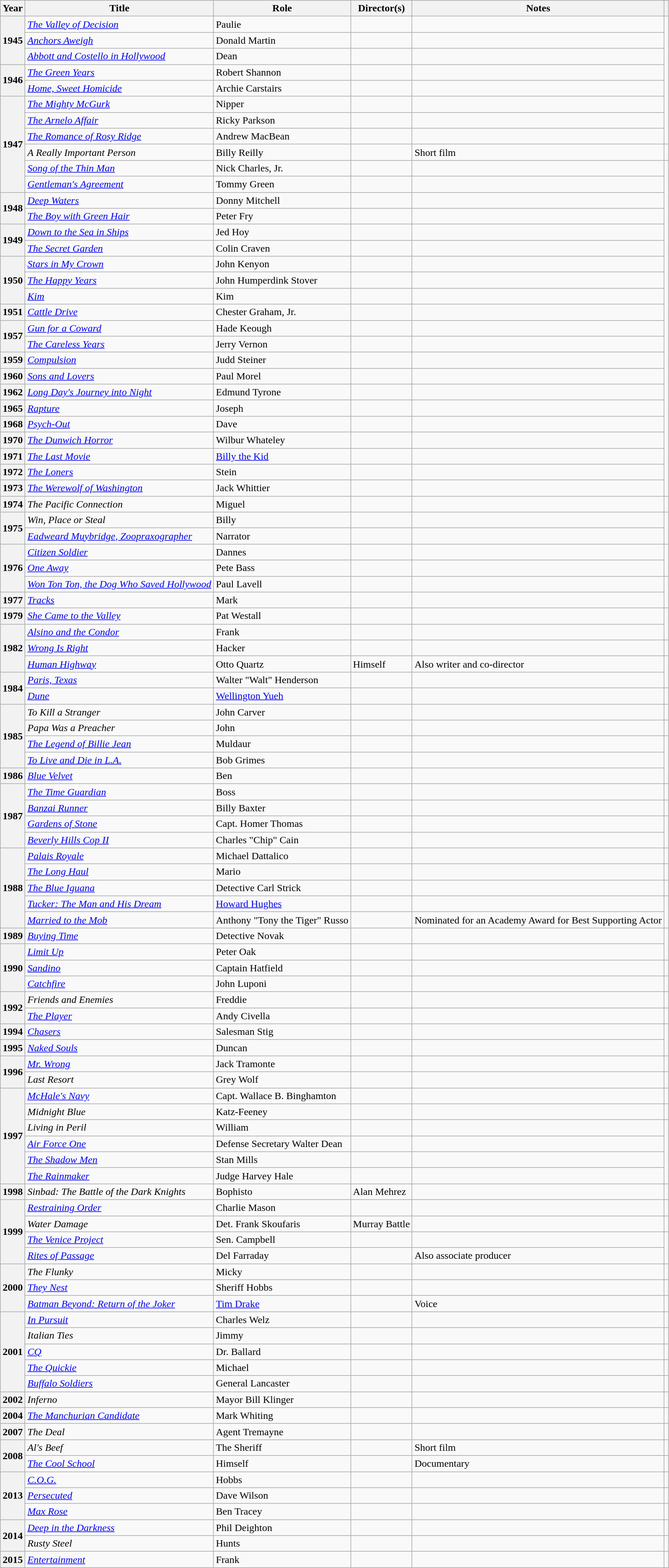<table class="wikitable sortable plainrowheaders">
<tr>
<th>Year</th>
<th>Title</th>
<th>Role</th>
<th>Director(s)</th>
<th class="unsortable">Notes</th>
<th class="unsortable"></th>
</tr>
<tr>
<th rowspan="3" scope="row">1945</th>
<td><em><a href='#'>The Valley of Decision</a></em></td>
<td>Paulie</td>
<td></td>
<td></td>
<td rowspan="8" style="text-align:center;"></td>
</tr>
<tr>
<td><em><a href='#'>Anchors Aweigh</a></em></td>
<td>Donald Martin</td>
<td></td>
<td></td>
</tr>
<tr>
<td><em><a href='#'>Abbott and Costello in Hollywood</a></em></td>
<td>Dean</td>
<td></td>
<td></td>
</tr>
<tr>
<th rowspan="2" scope="row">1946</th>
<td><em><a href='#'>The Green Years</a></em></td>
<td>Robert Shannon</td>
<td></td>
<td></td>
</tr>
<tr>
<td><em><a href='#'>Home, Sweet Homicide</a></em></td>
<td>Archie Carstairs</td>
<td></td>
<td></td>
</tr>
<tr>
<th rowspan="6" scope="row">1947</th>
<td><em><a href='#'>The Mighty McGurk</a></em></td>
<td>Nipper</td>
<td></td>
<td></td>
</tr>
<tr>
<td><em><a href='#'>The Arnelo Affair</a></em></td>
<td>Ricky Parkson</td>
<td></td>
<td></td>
</tr>
<tr>
<td><em><a href='#'>The Romance of Rosy Ridge</a></em></td>
<td>Andrew MacBean</td>
<td></td>
<td></td>
</tr>
<tr>
<td><em>A Really Important Person</em></td>
<td>Billy Reilly</td>
<td></td>
<td>Short film</td>
<td style="text-align:center;"></td>
</tr>
<tr>
<td><em><a href='#'>Song of the Thin Man</a></em></td>
<td>Nick Charles, Jr.</td>
<td></td>
<td></td>
<td rowspan="21" style="text-align:center;"></td>
</tr>
<tr>
<td><em><a href='#'>Gentleman's Agreement</a></em></td>
<td>Tommy Green</td>
<td></td>
<td></td>
</tr>
<tr>
<th rowspan="2" scope="row">1948</th>
<td><em><a href='#'>Deep Waters</a></em></td>
<td>Donny Mitchell</td>
<td></td>
<td></td>
</tr>
<tr>
<td><em><a href='#'>The Boy with Green Hair</a></em></td>
<td>Peter Fry</td>
<td></td>
<td></td>
</tr>
<tr>
<th rowspan="2" scope="row">1949</th>
<td><em><a href='#'>Down to the Sea in Ships</a></em></td>
<td>Jed Hoy</td>
<td></td>
<td></td>
</tr>
<tr>
<td><em><a href='#'>The Secret Garden</a></em></td>
<td>Colin Craven</td>
<td></td>
<td></td>
</tr>
<tr>
<th rowspan="3" scope="row">1950</th>
<td><em><a href='#'>Stars in My Crown</a></em></td>
<td>John Kenyon</td>
<td></td>
<td></td>
</tr>
<tr>
<td><em><a href='#'>The Happy Years</a></em></td>
<td>John Humperdink Stover</td>
<td></td>
<td></td>
</tr>
<tr>
<td><em><a href='#'>Kim</a></em></td>
<td>Kim</td>
<td></td>
<td></td>
</tr>
<tr>
<th scope="row">1951</th>
<td><em><a href='#'>Cattle Drive</a></em></td>
<td>Chester Graham, Jr.</td>
<td></td>
<td></td>
</tr>
<tr>
<th rowspan="2" scope="row">1957</th>
<td><em><a href='#'>Gun for a Coward</a></em></td>
<td>Hade Keough</td>
<td></td>
<td></td>
</tr>
<tr>
<td><em><a href='#'>The Careless Years</a></em></td>
<td>Jerry Vernon</td>
<td></td>
<td></td>
</tr>
<tr>
<th scope="row">1959</th>
<td><em><a href='#'>Compulsion</a></em></td>
<td>Judd Steiner</td>
<td></td>
<td></td>
</tr>
<tr>
<th scope="row">1960</th>
<td><em><a href='#'>Sons and Lovers</a></em></td>
<td>Paul Morel</td>
<td></td>
<td></td>
</tr>
<tr>
<th scope="row">1962</th>
<td><em><a href='#'>Long Day's Journey into Night</a></em></td>
<td>Edmund Tyrone</td>
<td></td>
<td></td>
</tr>
<tr>
<th scope="row">1965</th>
<td><em><a href='#'>Rapture</a></em></td>
<td>Joseph</td>
<td></td>
<td></td>
</tr>
<tr>
<th scope="row">1968</th>
<td><em><a href='#'>Psych-Out</a></em></td>
<td>Dave</td>
<td></td>
<td></td>
</tr>
<tr>
<th scope="row">1970</th>
<td><em><a href='#'>The Dunwich Horror</a></em></td>
<td>Wilbur Whateley</td>
<td></td>
<td></td>
</tr>
<tr>
<th scope="row">1971</th>
<td><em><a href='#'>The Last Movie</a></em></td>
<td><a href='#'>Billy the Kid</a></td>
<td></td>
<td></td>
</tr>
<tr>
<th scope="row">1972</th>
<td><em><a href='#'>The Loners</a></em></td>
<td>Stein</td>
<td></td>
<td></td>
</tr>
<tr>
<th scope="row">1973</th>
<td><em><a href='#'>The Werewolf of Washington</a></em></td>
<td>Jack Whittier</td>
<td></td>
<td></td>
</tr>
<tr>
<th scope="row">1974</th>
<td><em>The Pacific Connection</em></td>
<td>Miguel</td>
<td></td>
<td></td>
<td style="text-align:center;"></td>
</tr>
<tr>
<th rowspan="2" scope="row">1975</th>
<td><em>Win, Place or Steal</em></td>
<td>Billy</td>
<td></td>
<td></td>
<td rowspan="2" style="text-align:center;"></td>
</tr>
<tr>
<td><em><a href='#'>Eadweard Muybridge, Zoopraxographer</a></em></td>
<td>Narrator</td>
<td></td>
<td></td>
</tr>
<tr>
<th rowspan="3" scope="row">1976</th>
<td><em><a href='#'>Citizen Soldier</a></em></td>
<td>Dannes</td>
<td></td>
<td></td>
<td rowspan="2" style="text-align:center;"></td>
</tr>
<tr>
<td><em><a href='#'>One Away</a></em></td>
<td>Pete Bass</td>
<td></td>
<td></td>
</tr>
<tr>
<td><em><a href='#'>Won Ton Ton, the Dog Who Saved Hollywood</a></em></td>
<td>Paul Lavell</td>
<td></td>
<td></td>
<td rowspan="2" style="text-align:center;"></td>
</tr>
<tr>
<th scope="row">1977</th>
<td><em><a href='#'>Tracks</a></em></td>
<td>Mark</td>
<td></td>
<td></td>
</tr>
<tr>
<th scope="row">1979</th>
<td><em><a href='#'>She Came to the Valley</a></em></td>
<td>Pat Westall</td>
<td></td>
<td></td>
<td rowspan="2" style="text-align:center;"></td>
</tr>
<tr>
<th rowspan="3" scope="row">1982</th>
<td><em><a href='#'>Alsino and the Condor</a></em></td>
<td>Frank</td>
<td></td>
<td></td>
</tr>
<tr>
<td><em><a href='#'>Wrong Is Right</a></em></td>
<td>Hacker</td>
<td></td>
<td></td>
<td style="text-align:center;"></td>
</tr>
<tr>
<td><em><a href='#'>Human Highway</a></em></td>
<td>Otto Quartz</td>
<td>Himself</td>
<td>Also writer and co-director</td>
<td rowspan="2" style="text-align:center;"></td>
</tr>
<tr>
<th rowspan="2" scope="row">1984</th>
<td><em><a href='#'>Paris, Texas</a></em></td>
<td>Walter "Walt" Henderson</td>
<td></td>
<td></td>
</tr>
<tr>
<td><em><a href='#'>Dune</a></em></td>
<td><a href='#'>Wellington Yueh</a></td>
<td></td>
<td></td>
<td style="text-align:center;"></td>
</tr>
<tr>
<th rowspan="4" scope="row">1985</th>
<td><em>To Kill a Stranger</em></td>
<td>John Carver</td>
<td></td>
<td></td>
<td style="text-align:center;"></td>
</tr>
<tr>
<td><em>Papa Was a Preacher</em></td>
<td>John</td>
<td></td>
<td></td>
<td style="text-align:center;"></td>
</tr>
<tr>
<td><em><a href='#'>The Legend of Billie Jean</a></em></td>
<td>Muldaur</td>
<td></td>
<td></td>
<td rowspan="3" style="text-align:center;"></td>
</tr>
<tr>
<td><em><a href='#'>To Live and Die in L.A.</a></em></td>
<td>Bob Grimes</td>
<td></td>
<td></td>
</tr>
<tr>
<th scope="row">1986</th>
<td><em><a href='#'>Blue Velvet</a></em></td>
<td>Ben</td>
<td></td>
<td></td>
</tr>
<tr>
<th rowspan="4" scope="row">1987</th>
<td><em><a href='#'>The Time Guardian</a></em></td>
<td>Boss</td>
<td></td>
<td></td>
<td style="text-align:center;"></td>
</tr>
<tr>
<td><em><a href='#'>Banzai Runner</a></em></td>
<td>Billy Baxter</td>
<td></td>
<td></td>
<td style="text-align:center;"></td>
</tr>
<tr>
<td><em><a href='#'>Gardens of Stone</a></em></td>
<td>Capt. Homer Thomas</td>
<td></td>
<td></td>
<td rowspan="2" style="text-align:center;"></td>
</tr>
<tr>
<td><em><a href='#'>Beverly Hills Cop II</a></em></td>
<td>Charles "Chip" Cain</td>
<td></td>
<td></td>
</tr>
<tr>
<th rowspan="5" scope="row">1988</th>
<td><em><a href='#'>Palais Royale</a></em></td>
<td>Michael Dattalico</td>
<td></td>
<td></td>
<td style="text-align:center;"></td>
</tr>
<tr>
<td><em><a href='#'>The Long Haul</a></em></td>
<td>Mario</td>
<td></td>
<td></td>
<td style="text-align:center;"></td>
</tr>
<tr>
<td><em><a href='#'>The Blue Iguana</a></em></td>
<td>Detective Carl Strick</td>
<td></td>
<td></td>
<td style="text-align:center;"></td>
</tr>
<tr>
<td><em><a href='#'>Tucker: The Man and His Dream</a></em></td>
<td><a href='#'>Howard Hughes</a></td>
<td></td>
<td></td>
<td rowspan="2" style="text-align:center;"></td>
</tr>
<tr>
<td><em><a href='#'>Married to the Mob</a></em></td>
<td>Anthony "Tony the Tiger" Russo</td>
<td></td>
<td>Nominated for an Academy Award for Best Supporting Actor</td>
</tr>
<tr>
<th scope="row">1989</th>
<td><em><a href='#'>Buying Time</a></em></td>
<td>Detective Novak</td>
<td></td>
<td></td>
<td rowspan="2" style="text-align:center;"></td>
</tr>
<tr>
<th rowspan="3" scope="row">1990</th>
<td><em><a href='#'>Limit Up</a></em></td>
<td>Peter Oak</td>
<td></td>
<td></td>
</tr>
<tr>
<td><em><a href='#'>Sandino</a></em></td>
<td>Captain Hatfield</td>
<td></td>
<td></td>
<td style="text-align:center;"></td>
</tr>
<tr>
<td><em><a href='#'>Catchfire</a></em></td>
<td>John Luponi</td>
<td></td>
<td></td>
<td style="text-align:center;"></td>
</tr>
<tr>
<th rowspan="2" scope="row">1992</th>
<td><em>Friends and Enemies</em></td>
<td>Freddie</td>
<td></td>
<td></td>
<td style="text-align:center;"></td>
</tr>
<tr>
<td><em><a href='#'>The Player</a></em></td>
<td>Andy Civella</td>
<td></td>
<td></td>
<td style="text-align:center;"></td>
</tr>
<tr>
<th scope="row">1994</th>
<td><em><a href='#'>Chasers</a></em></td>
<td>Salesman Stig</td>
<td></td>
<td></td>
<td rowspan="2" style="text-align:center;"></td>
</tr>
<tr>
<th scope="row">1995</th>
<td><em><a href='#'>Naked Souls</a></em></td>
<td>Duncan</td>
<td></td>
<td></td>
</tr>
<tr>
<th rowspan="2" scope="row">1996</th>
<td><em><a href='#'>Mr. Wrong</a></em></td>
<td>Jack Tramonte</td>
<td></td>
<td></td>
<td style="text-align:center;"></td>
</tr>
<tr>
<td><em>Last Resort</em></td>
<td>Grey Wolf</td>
<td></td>
<td></td>
<td style="text-align:center;"></td>
</tr>
<tr>
<th rowspan="6" scope="row">1997</th>
<td><em><a href='#'>McHale's Navy</a></em></td>
<td>Capt. Wallace B. Binghamton</td>
<td></td>
<td></td>
<td style="text-align:center;"></td>
</tr>
<tr>
<td><em>Midnight Blue</em></td>
<td>Katz-Feeney</td>
<td></td>
<td></td>
<td style="text-align:center;"></td>
</tr>
<tr>
<td><em>Living in Peril</em></td>
<td>William</td>
<td></td>
<td></td>
<td rowspan="4" style="text-align:center;"></td>
</tr>
<tr>
<td><em><a href='#'>Air Force One</a></em></td>
<td>Defense Secretary Walter Dean</td>
<td></td>
<td></td>
</tr>
<tr>
<td><em><a href='#'>The Shadow Men</a></em></td>
<td>Stan Mills</td>
<td></td>
<td></td>
</tr>
<tr>
<td><em><a href='#'>The Rainmaker</a></em></td>
<td>Judge Harvey Hale</td>
<td></td>
<td></td>
</tr>
<tr>
<th scope="row">1998</th>
<td><em>Sinbad: The Battle of the Dark Knights</em></td>
<td>Bophisto</td>
<td>Alan Mehrez</td>
<td></td>
<td style="text-align:center;"></td>
</tr>
<tr>
<th rowspan="4" scope="row">1999</th>
<td><em><a href='#'>Restraining Order</a></em></td>
<td>Charlie Mason</td>
<td></td>
<td></td>
<td style="text-align:center;"></td>
</tr>
<tr>
<td><em>Water Damage</em></td>
<td>Det. Frank Skoufaris</td>
<td>Murray Battle</td>
<td></td>
<td style="text-align:center;"></td>
</tr>
<tr>
<td><em><a href='#'>The Venice Project</a></em></td>
<td>Sen. Campbell</td>
<td></td>
<td></td>
<td rowspan="2" style="text-align:center;"></td>
</tr>
<tr>
<td><em><a href='#'>Rites of Passage</a></em></td>
<td>Del Farraday</td>
<td></td>
<td>Also associate producer</td>
</tr>
<tr>
<th rowspan="3" scope="row">2000</th>
<td><em>The Flunky</em></td>
<td>Micky</td>
<td></td>
<td></td>
<td style="text-align:center;"></td>
</tr>
<tr>
<td><em><a href='#'>They Nest</a></em></td>
<td>Sheriff Hobbs</td>
<td></td>
<td></td>
<td style="text-align:center;"></td>
</tr>
<tr>
<td><em><a href='#'>Batman Beyond: Return of the Joker</a></em></td>
<td><a href='#'>Tim Drake</a></td>
<td></td>
<td>Voice</td>
<td style="text-align:center;"></td>
</tr>
<tr>
<th rowspan="5" scope="row">2001</th>
<td><em><a href='#'>In Pursuit</a></em></td>
<td>Charles Welz</td>
<td></td>
<td></td>
<td style="text-align:center;"></td>
</tr>
<tr>
<td><em>Italian Ties</em></td>
<td>Jimmy</td>
<td></td>
<td></td>
<td style="text-align:center;"></td>
</tr>
<tr>
<td><em><a href='#'>CQ</a></em></td>
<td>Dr. Ballard</td>
<td></td>
<td></td>
<td style="text-align:center;"></td>
</tr>
<tr>
<td><em><a href='#'>The Quickie</a></em></td>
<td>Michael</td>
<td></td>
<td></td>
<td style="text-align:center;"></td>
</tr>
<tr>
<td><em><a href='#'>Buffalo Soldiers</a></em></td>
<td>General Lancaster</td>
<td></td>
<td></td>
<td style="text-align:center;"></td>
</tr>
<tr>
<th scope="row">2002</th>
<td><em>Inferno</em></td>
<td>Mayor Bill Klinger</td>
<td></td>
<td></td>
<td style="text-align:center;"></td>
</tr>
<tr>
<th scope="row">2004</th>
<td><em><a href='#'>The Manchurian Candidate</a></em></td>
<td>Mark Whiting</td>
<td></td>
<td></td>
<td style="text-align:center;"></td>
</tr>
<tr>
<th scope="row">2007</th>
<td><em>The Deal</em></td>
<td>Agent Tremayne</td>
<td></td>
<td></td>
<td style="text-align:center;"></td>
</tr>
<tr>
<th rowspan="2" scope="row">2008</th>
<td><em>Al's Beef</em></td>
<td>The Sheriff</td>
<td></td>
<td>Short film</td>
<td style="text-align:center;"></td>
</tr>
<tr>
<td><em><a href='#'>The Cool School</a></em></td>
<td>Himself</td>
<td></td>
<td>Documentary</td>
<td style="text-align:center;"></td>
</tr>
<tr>
<th rowspan="3" scope="row">2013</th>
<td><em><a href='#'>C.O.G.</a></em></td>
<td>Hobbs</td>
<td></td>
<td></td>
<td style="text-align:center;"></td>
</tr>
<tr>
<td><em><a href='#'>Persecuted</a></em></td>
<td>Dave Wilson</td>
<td></td>
<td></td>
<td style="text-align:center;"></td>
</tr>
<tr>
<td><em><a href='#'>Max Rose</a></em></td>
<td>Ben Tracey</td>
<td></td>
<td></td>
<td style="text-align:center;"></td>
</tr>
<tr>
<th rowspan="2" scope="row">2014</th>
<td><em><a href='#'>Deep in the Darkness</a></em></td>
<td>Phil Deighton</td>
<td></td>
<td></td>
<td style="text-align:center;"></td>
</tr>
<tr>
<td><em>Rusty Steel</em></td>
<td>Hunts</td>
<td></td>
<td></td>
<td style="text-align:center;"></td>
</tr>
<tr>
<th scope="row">2015</th>
<td><em><a href='#'>Entertainment</a></em></td>
<td>Frank</td>
<td></td>
<td></td>
<td style="text-align:center;"></td>
</tr>
</table>
